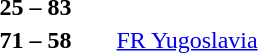<table style="text-align:center">
<tr>
<th width=200></th>
<th width=100></th>
<th width=200></th>
</tr>
<tr>
<td align=right></td>
<td><strong>25 – 83</strong></td>
<td align=left><strong></strong></td>
</tr>
<tr>
<td align=right><strong></strong></td>
<td><strong>71 – 58 </strong></td>
<td align=left> <a href='#'>FR Yugoslavia</a></td>
</tr>
</table>
